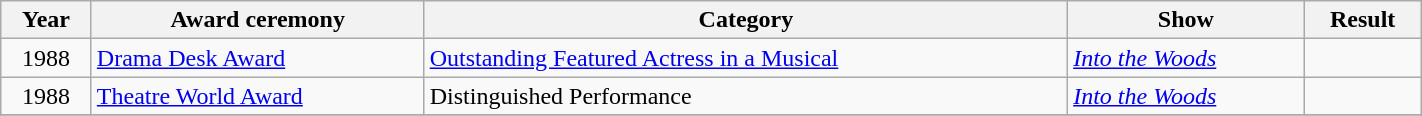<table class=wikitable width=75%>
<tr>
<th scope=col>Year</th>
<th scope=col>Award ceremony</th>
<th scope=col>Category</th>
<th scope=col>Show</th>
<th scope=col>Result</th>
</tr>
<tr>
<td align="center">1988</td>
<td><a href='#'>Drama Desk Award</a></td>
<td><a href='#'>Outstanding Featured Actress in a Musical</a></td>
<td><em><a href='#'>Into the Woods</a></em></td>
<td></td>
</tr>
<tr>
<td align="center">1988</td>
<td><a href='#'>Theatre World Award</a></td>
<td>Distinguished Performance</td>
<td><em><a href='#'>Into the Woods</a></em></td>
<td></td>
</tr>
<tr>
</tr>
</table>
